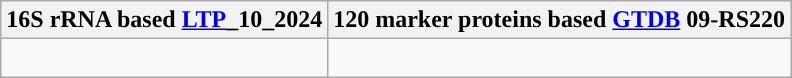<table class="wikitable">
<tr>
<th colspan=1>16S rRNA based <a href='#'>LTP</a>_10_2024</th>
<th colspan=1>120 marker proteins based <a href='#'>GTDB</a> 09-RS220</th>
</tr>
<tr>
<td style="vertical-align:top"><br></td>
<td><br></td>
</tr>
</table>
